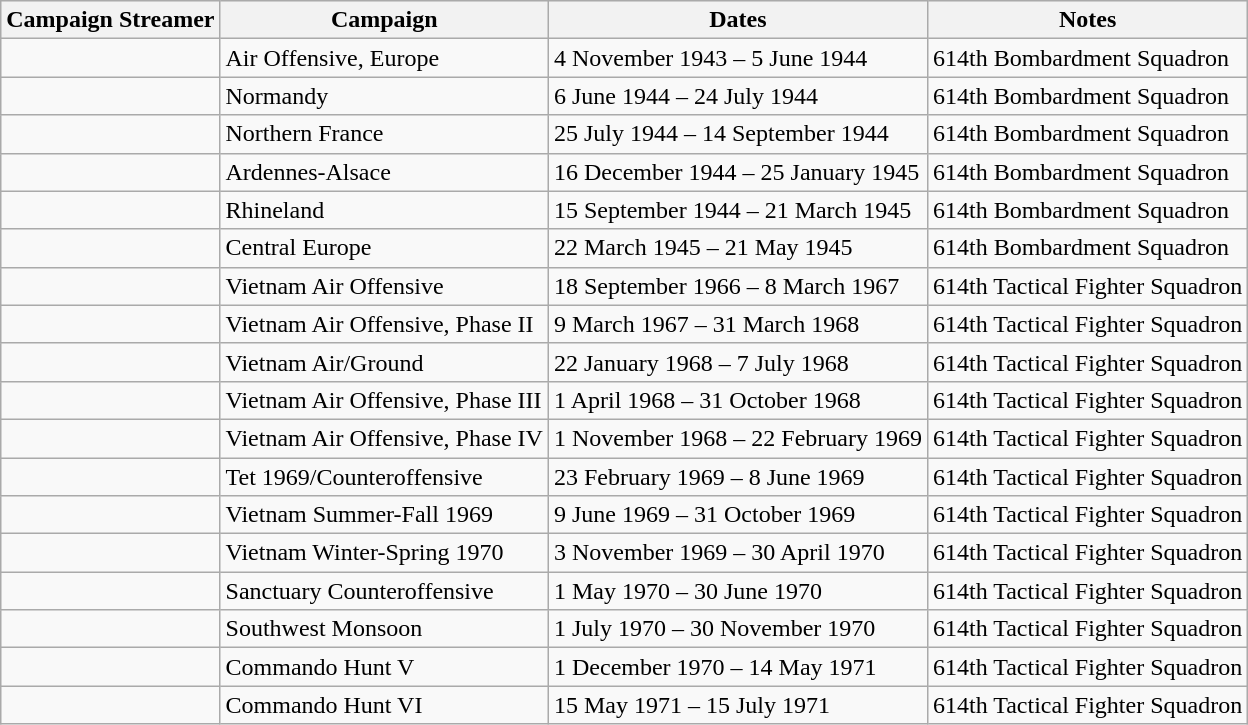<table class="wikitable">
<tr style="background:#efefef;">
<th>Campaign Streamer</th>
<th>Campaign</th>
<th>Dates</th>
<th>Notes</th>
</tr>
<tr>
<td></td>
<td>Air Offensive, Europe</td>
<td>4 November 1943 – 5 June 1944</td>
<td>614th Bombardment Squadron</td>
</tr>
<tr>
<td></td>
<td>Normandy</td>
<td>6 June 1944 – 24 July 1944</td>
<td>614th Bombardment Squadron</td>
</tr>
<tr>
<td></td>
<td>Northern France</td>
<td>25 July 1944 – 14 September 1944</td>
<td>614th Bombardment Squadron</td>
</tr>
<tr>
<td></td>
<td>Ardennes-Alsace</td>
<td>16 December 1944 – 25 January 1945</td>
<td>614th Bombardment Squadron</td>
</tr>
<tr>
<td></td>
<td>Rhineland</td>
<td>15 September 1944 – 21 March 1945</td>
<td>614th Bombardment Squadron</td>
</tr>
<tr>
<td></td>
<td>Central Europe</td>
<td>22 March 1945 – 21 May 1945</td>
<td>614th Bombardment Squadron</td>
</tr>
<tr>
<td></td>
<td>Vietnam Air Offensive</td>
<td>18 September 1966 – 8 March 1967</td>
<td>614th Tactical Fighter Squadron</td>
</tr>
<tr>
<td></td>
<td>Vietnam Air Offensive, Phase II</td>
<td>9 March 1967 – 31 March 1968</td>
<td>614th Tactical Fighter Squadron</td>
</tr>
<tr>
<td></td>
<td>Vietnam Air/Ground</td>
<td>22 January 1968 – 7 July 1968</td>
<td>614th Tactical Fighter Squadron</td>
</tr>
<tr>
<td></td>
<td>Vietnam Air Offensive, Phase III</td>
<td>1 April 1968 – 31 October 1968</td>
<td>614th Tactical Fighter Squadron</td>
</tr>
<tr>
<td></td>
<td>Vietnam Air Offensive, Phase IV</td>
<td>1 November 1968 – 22 February 1969</td>
<td>614th Tactical Fighter Squadron</td>
</tr>
<tr>
<td></td>
<td>Tet 1969/Counteroffensive</td>
<td>23 February 1969 – 8 June 1969</td>
<td>614th Tactical Fighter Squadron</td>
</tr>
<tr>
<td></td>
<td>Vietnam Summer-Fall 1969</td>
<td>9 June 1969 – 31 October 1969</td>
<td>614th Tactical Fighter Squadron</td>
</tr>
<tr>
<td></td>
<td>Vietnam Winter-Spring 1970</td>
<td>3 November 1969 – 30 April 1970</td>
<td>614th Tactical Fighter Squadron</td>
</tr>
<tr>
<td></td>
<td>Sanctuary Counteroffensive</td>
<td>1 May 1970 – 30 June 1970</td>
<td>614th Tactical Fighter Squadron</td>
</tr>
<tr>
<td></td>
<td>Southwest Monsoon</td>
<td>1 July 1970 – 30 November 1970</td>
<td>614th Tactical Fighter Squadron</td>
</tr>
<tr>
<td></td>
<td>Commando Hunt V</td>
<td>1 December 1970 – 14 May 1971</td>
<td>614th Tactical Fighter Squadron</td>
</tr>
<tr>
<td></td>
<td>Commando Hunt VI</td>
<td>15 May 1971 – 15 July 1971</td>
<td>614th Tactical Fighter Squadron</td>
</tr>
</table>
